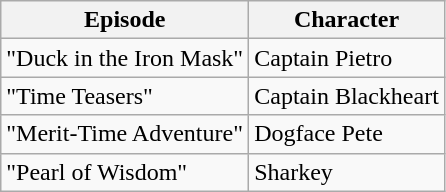<table class="wikitable">
<tr>
<th>Episode</th>
<th>Character</th>
</tr>
<tr>
<td>"Duck in the Iron Mask"</td>
<td>Captain Pietro</td>
</tr>
<tr>
<td>"Time Teasers"</td>
<td>Captain Blackheart</td>
</tr>
<tr>
<td>"Merit-Time Adventure"</td>
<td>Dogface Pete</td>
</tr>
<tr>
<td>"Pearl of Wisdom"</td>
<td>Sharkey</td>
</tr>
</table>
